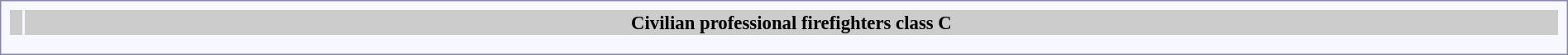<table style="border:1px solid #8888aa; background-color:#f7f8ff; padding:5px; font-size:95%; margin: 0px 12px 12px 0px; width: 100%;">
<tr style="background-color:#CCCCCC; width: 100%">
<th colspan=1></th>
<th colspan=8>Civilian professional firefighters class C</th>
</tr>
<tr style="text-align:center;">
<td rowspan="2"></td>
<td></td>
<td></td>
<td></td>
<td></td>
<td></td>
<td></td>
<td></td>
<td></td>
</tr>
<tr style="text-align:center;">
<td></td>
<td></td>
<td></td>
<td></td>
<td></td>
<td></td>
<td></td>
<td></td>
</tr>
</table>
